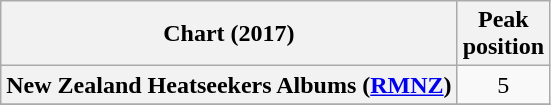<table class="wikitable sortable plainrowheaders" style="text-align:center">
<tr>
<th scope="col">Chart (2017)</th>
<th scope="col">Peak<br> position</th>
</tr>
<tr>
<th scope="row">New Zealand Heatseekers Albums (<a href='#'>RMNZ</a>)</th>
<td>5</td>
</tr>
<tr>
</tr>
</table>
